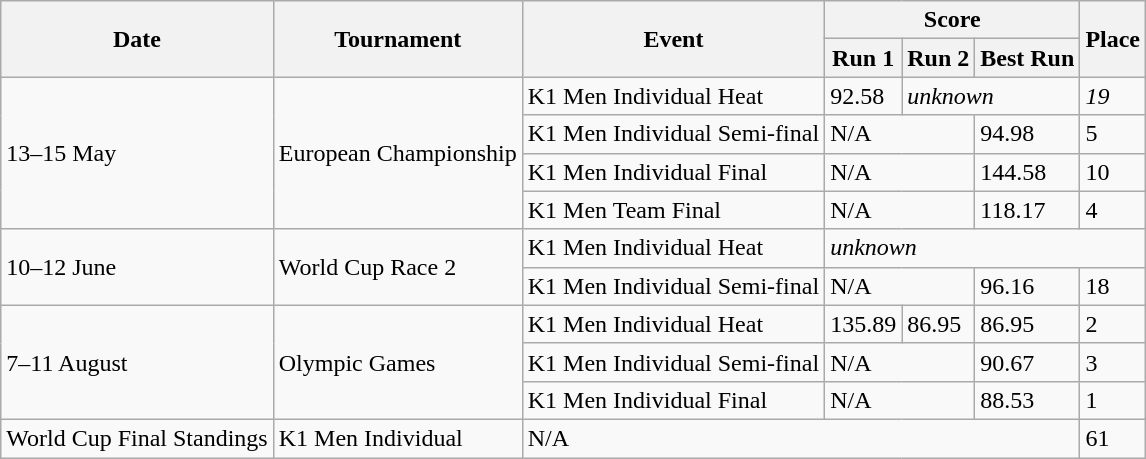<table class="wikitable">
<tr>
<th rowspan="2">Date</th>
<th rowspan="2">Tournament</th>
<th rowspan="2">Event</th>
<th colspan="3">Score</th>
<th rowspan="2">Place</th>
</tr>
<tr>
<th>Run 1</th>
<th>Run 2</th>
<th>Best Run</th>
</tr>
<tr>
<td rowspan="4">13–15 May</td>
<td rowspan="4">European Championship</td>
<td>K1 Men Individual Heat</td>
<td>92.58</td>
<td colspan="2"><em>unknown</em></td>
<td><em>19</em></td>
</tr>
<tr>
<td>K1 Men Individual Semi-final</td>
<td colspan="2">N/A</td>
<td>94.98</td>
<td>5</td>
</tr>
<tr>
<td>K1 Men Individual Final</td>
<td colspan="2">N/A</td>
<td>144.58</td>
<td>10</td>
</tr>
<tr>
<td>K1 Men Team Final</td>
<td colspan="2">N/A</td>
<td>118.17</td>
<td>4</td>
</tr>
<tr>
<td rowspan="2">10–12 June</td>
<td rowspan="2">World Cup Race 2</td>
<td>K1 Men Individual Heat</td>
<td colspan="4"><em>unknown</em></td>
</tr>
<tr>
<td>K1 Men Individual Semi-final</td>
<td colspan="2">N/A</td>
<td>96.16</td>
<td>18</td>
</tr>
<tr>
<td rowspan="3">7–11 August</td>
<td rowspan="3">Olympic Games</td>
<td>K1 Men Individual Heat</td>
<td>135.89</td>
<td>86.95</td>
<td>86.95</td>
<td>2</td>
</tr>
<tr>
<td>K1 Men Individual Semi-final</td>
<td colspan="2">N/A</td>
<td>90.67</td>
<td>3</td>
</tr>
<tr>
<td>K1 Men Individual Final</td>
<td colspan="2">N/A</td>
<td>88.53</td>
<td>1</td>
</tr>
<tr>
<td>World Cup Final Standings</td>
<td>K1 Men Individual</td>
<td colspan="4">N/A</td>
<td>61</td>
</tr>
</table>
